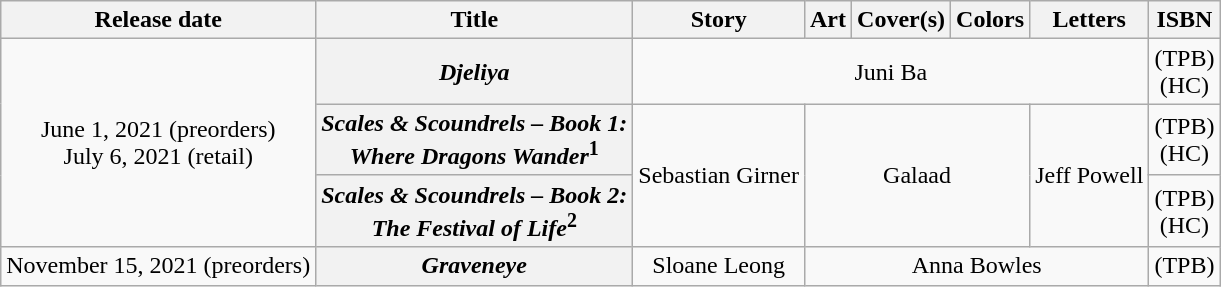<table class="wikitable" style="text-align: center">
<tr>
<th>Release date</th>
<th>Title</th>
<th>Story</th>
<th>Art</th>
<th>Cover(s)</th>
<th>Colors</th>
<th>Letters</th>
<th>ISBN</th>
</tr>
<tr>
<td rowspan=3>June 1, 2021 (preorders)<br>July 6, 2021 (retail)</td>
<th><em>Djeliya</em></th>
<td colspan=5>Juni Ba</td>
<td> (TPB)<br> (HC)</td>
</tr>
<tr>
<th><em>Scales & Scoundrels – Book 1:<br>Where Dragons Wander</em><sup>1</sup></th>
<td rowspan=2>Sebastian Girner</td>
<td rowspan=2 colspan=3>Galaad</td>
<td rowspan=2>Jeff Powell</td>
<td> (TPB)<br> (HC)</td>
</tr>
<tr>
<th><em>Scales & Scoundrels – Book 2:<br>The Festival of Life</em><sup>2</sup></th>
<td> (TPB)<br> (HC)</td>
</tr>
<tr>
<td>November 15, 2021 (preorders)</td>
<th><em>Graveneye</em></th>
<td>Sloane Leong</td>
<td colspan=4>Anna Bowles</td>
<td> (TPB)</td>
</tr>
</table>
